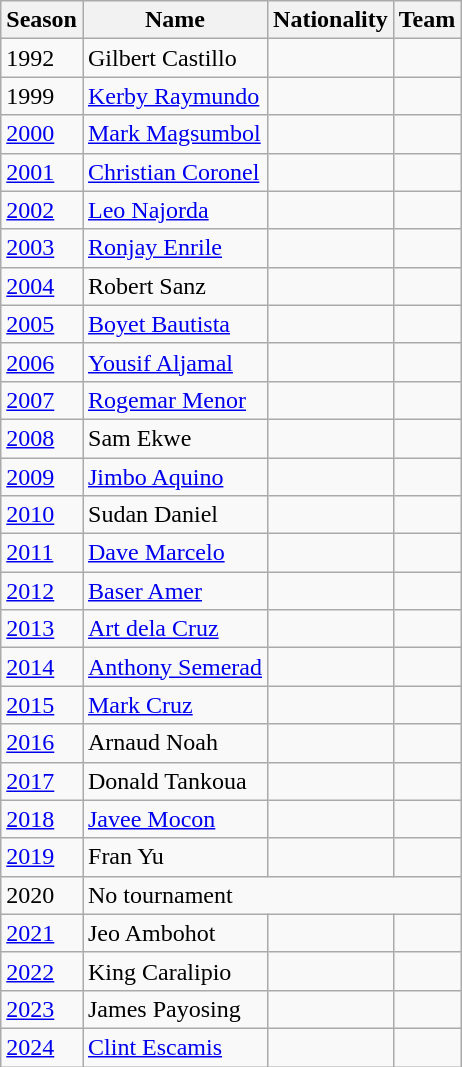<table class="wikitable">
<tr>
<th>Season</th>
<th>Name</th>
<th>Nationality</th>
<th>Team</th>
</tr>
<tr>
<td>1992</td>
<td>Gilbert Castillo</td>
<td></td>
<td></td>
</tr>
<tr>
<td>1999</td>
<td><a href='#'>Kerby Raymundo</a></td>
<td></td>
<td></td>
</tr>
<tr>
<td><a href='#'>2000</a></td>
<td><a href='#'>Mark Magsumbol</a></td>
<td></td>
<td></td>
</tr>
<tr>
<td><a href='#'>2001</a></td>
<td><a href='#'>Christian Coronel</a></td>
<td></td>
<td></td>
</tr>
<tr>
<td><a href='#'>2002</a></td>
<td><a href='#'>Leo Najorda</a></td>
<td></td>
<td></td>
</tr>
<tr>
<td><a href='#'>2003</a></td>
<td><a href='#'>Ronjay Enrile</a></td>
<td></td>
<td></td>
</tr>
<tr>
<td><a href='#'>2004</a></td>
<td>Robert Sanz</td>
<td></td>
<td></td>
</tr>
<tr>
<td><a href='#'>2005</a></td>
<td><a href='#'>Boyet Bautista</a></td>
<td></td>
<td></td>
</tr>
<tr>
<td><a href='#'>2006</a></td>
<td><a href='#'>Yousif Aljamal</a></td>
<td></td>
<td></td>
</tr>
<tr>
<td><a href='#'>2007</a></td>
<td><a href='#'>Rogemar Menor</a></td>
<td></td>
<td></td>
</tr>
<tr>
<td><a href='#'>2008</a></td>
<td>Sam Ekwe</td>
<td></td>
<td></td>
</tr>
<tr>
<td><a href='#'>2009</a></td>
<td><a href='#'>Jimbo Aquino</a></td>
<td></td>
<td></td>
</tr>
<tr>
<td><a href='#'>2010</a></td>
<td>Sudan Daniel</td>
<td></td>
<td></td>
</tr>
<tr>
<td><a href='#'>2011</a></td>
<td><a href='#'>Dave Marcelo</a></td>
<td></td>
<td></td>
</tr>
<tr>
<td><a href='#'>2012</a></td>
<td><a href='#'>Baser Amer</a></td>
<td></td>
<td></td>
</tr>
<tr>
<td><a href='#'>2013</a></td>
<td><a href='#'>Art dela Cruz</a></td>
<td></td>
<td></td>
</tr>
<tr>
<td><a href='#'>2014</a></td>
<td><a href='#'>Anthony Semerad</a></td>
<td></td>
<td></td>
</tr>
<tr>
<td><a href='#'>2015</a></td>
<td><a href='#'>Mark Cruz</a></td>
<td></td>
<td></td>
</tr>
<tr>
<td><a href='#'>2016</a></td>
<td>Arnaud Noah</td>
<td></td>
<td></td>
</tr>
<tr>
<td><a href='#'>2017</a></td>
<td>Donald Tankoua</td>
<td></td>
<td></td>
</tr>
<tr>
<td><a href='#'>2018</a></td>
<td><a href='#'>Javee Mocon</a></td>
<td></td>
<td></td>
</tr>
<tr>
<td><a href='#'>2019</a></td>
<td>Fran Yu</td>
<td></td>
<td></td>
</tr>
<tr>
<td>2020</td>
<td colspan="3">No tournament</td>
</tr>
<tr>
<td><a href='#'>2021</a></td>
<td>Jeo Ambohot</td>
<td></td>
<td></td>
</tr>
<tr>
<td><a href='#'>2022</a></td>
<td>King Caralipio</td>
<td></td>
<td></td>
</tr>
<tr>
<td><a href='#'>2023</a></td>
<td>James Payosing</td>
<td></td>
<td></td>
</tr>
<tr>
<td><a href='#'>2024</a></td>
<td><a href='#'>Clint Escamis</a></td>
<td></td>
<td></td>
</tr>
</table>
